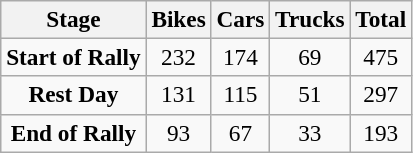<table class="wikitable" style="font-size:97%; width=15%; text-align:center">
<tr>
<th>Stage</th>
<th>Bikes</th>
<th>Cars</th>
<th>Trucks</th>
<th>Total</th>
</tr>
<tr>
<td><strong>Start of Rally</strong></td>
<td>232</td>
<td>174</td>
<td>69</td>
<td>475</td>
</tr>
<tr>
<td><strong>Rest Day</strong></td>
<td>131</td>
<td>115</td>
<td>51</td>
<td>297</td>
</tr>
<tr>
<td><strong>End of Rally</strong></td>
<td>93</td>
<td>67</td>
<td>33</td>
<td>193</td>
</tr>
</table>
